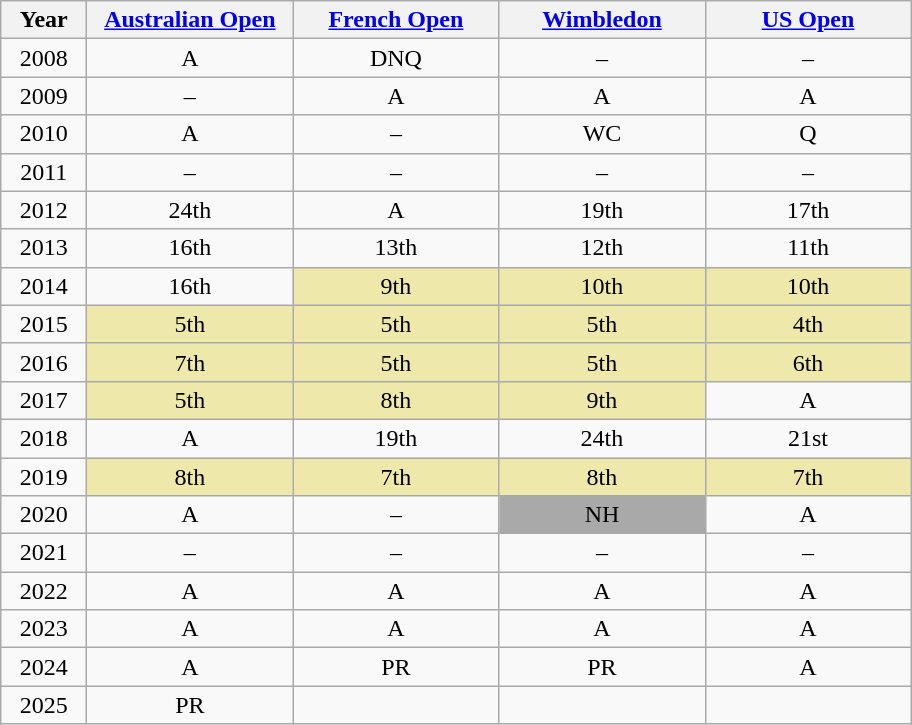<table class=wikitable style="text-align:center">
<tr>
<th width=50>Year</th>
<th width=130><a href='#'>Australian Open</a></th>
<th width=130><a href='#'>French Open</a></th>
<th width=130><a href='#'>Wimbledon</a></th>
<th width=130><a href='#'>US Open</a></th>
</tr>
<tr>
<td>2008</td>
<td>A</td>
<td>DNQ</td>
<td>–</td>
<td>–</td>
</tr>
<tr>
<td>2009</td>
<td>–</td>
<td>A</td>
<td>A</td>
<td>A</td>
</tr>
<tr>
<td>2010</td>
<td>A</td>
<td>–</td>
<td>WC</td>
<td>Q</td>
</tr>
<tr>
<td>2011</td>
<td>–</td>
<td>–</td>
<td>–</td>
<td>–</td>
</tr>
<tr>
<td>2012</td>
<td>24th</td>
<td>A</td>
<td>19th</td>
<td>17th</td>
</tr>
<tr>
<td>2013</td>
<td>16th</td>
<td>13th</td>
<td>12th</td>
<td>11th</td>
</tr>
<tr>
<td>2014</td>
<td>16th</td>
<td bgcolor=eee8aa>9th</td>
<td bgcolor=eee8aa>10th</td>
<td bgcolor=eee8aa>10th</td>
</tr>
<tr>
<td>2015</td>
<td bgcolor=eee8aa>5th</td>
<td bgcolor=eee8aa>5th</td>
<td bgcolor=eee8aa>5th</td>
<td bgcolor=eee8aa>4th</td>
</tr>
<tr>
<td>2016</td>
<td bgcolor=eee8aa>7th</td>
<td bgcolor=eee8aa>5th</td>
<td bgcolor=eee8aa>5th</td>
<td bgcolor=eee8aa>6th</td>
</tr>
<tr>
<td>2017</td>
<td bgcolor=eee8aa>5th</td>
<td bgcolor=eee8aa>8th</td>
<td bgcolor=eee8aa>9th</td>
<td>A</td>
</tr>
<tr>
<td>2018</td>
<td>A</td>
<td>19th</td>
<td>24th</td>
<td>21st</td>
</tr>
<tr>
<td>2019</td>
<td bgcolor=eee8aa>8th</td>
<td bgcolor=eee8aa>7th</td>
<td bgcolor=eee8aa>8th</td>
<td bgcolor=eee8aa>7th</td>
</tr>
<tr>
<td>2020</td>
<td>A</td>
<td>–</td>
<td bgcolor="darkgray">NH</td>
<td>A</td>
</tr>
<tr>
<td>2021</td>
<td>–</td>
<td>–</td>
<td>–</td>
<td>–</td>
</tr>
<tr>
<td>2022</td>
<td>A</td>
<td>A</td>
<td>A</td>
<td>A</td>
</tr>
<tr>
<td>2023</td>
<td>A</td>
<td>A</td>
<td>A</td>
<td>A</td>
</tr>
<tr>
<td>2024</td>
<td>A</td>
<td>PR</td>
<td>PR</td>
<td>A</td>
</tr>
<tr>
<td>2025</td>
<td>PR</td>
<td></td>
<td></td>
<td></td>
</tr>
</table>
